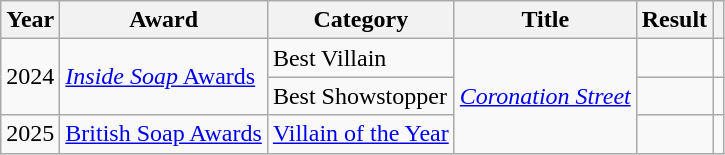<table class="wikitable sortable plainrowheaders">
<tr>
<th scope="col">Year</th>
<th scope="col">Award</th>
<th scope="col">Category</th>
<th scope="col">Title</th>
<th scope="col">Result</th>
<th scope="col" class="unsortable"></th>
</tr>
<tr>
<td rowspan=2>2024</td>
<td rowspan=2><a href='#'><em>Inside Soap</em> Awards</a></td>
<td>Best Villain</td>
<td rowspan=3><em><a href='#'>Coronation Street</a></em></td>
<td></td>
<td align="center"></td>
</tr>
<tr>
<td>Best Showstopper</td>
<td></td>
<td align="center"></td>
</tr>
<tr>
<td>2025</td>
<td><a href='#'>British Soap Awards</a></td>
<td><a href='#'>Villain of the Year</a></td>
<td></td>
<td align="center"></td>
</tr>
</table>
